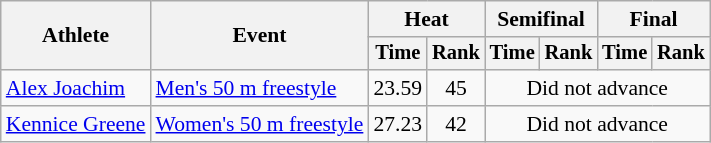<table class=wikitable style="font-size:90%">
<tr>
<th rowspan="2">Athlete</th>
<th rowspan="2">Event</th>
<th colspan="2">Heat</th>
<th colspan="2">Semifinal</th>
<th colspan="2">Final</th>
</tr>
<tr style="font-size:95%">
<th>Time</th>
<th>Rank</th>
<th>Time</th>
<th>Rank</th>
<th>Time</th>
<th>Rank</th>
</tr>
<tr align=center>
<td align=left><a href='#'>Alex Joachim</a></td>
<td align=left><a href='#'>Men's 50 m freestyle</a></td>
<td>23.59</td>
<td>45</td>
<td colspan=4>Did not advance</td>
</tr>
<tr align=center>
<td align=left><a href='#'>Kennice Greene</a></td>
<td align=left><a href='#'>Women's 50 m freestyle</a></td>
<td>27.23</td>
<td>42</td>
<td colspan=4>Did not advance</td>
</tr>
</table>
